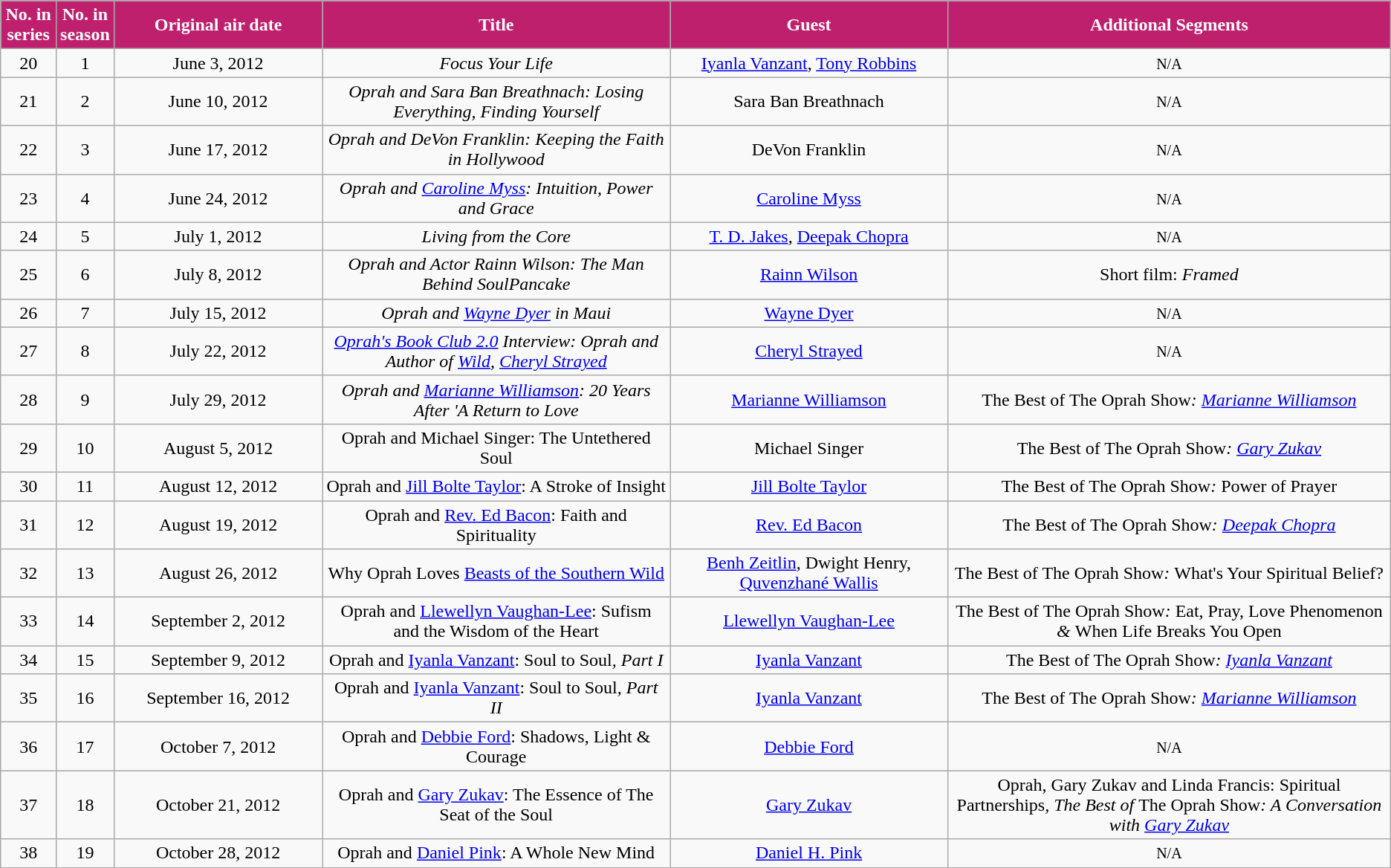<table class="wikitable plainrowheaders" style="text-align:center;">
<tr>
<th scope="col" style="background-color: #bf206e; color: #FFFFFF;" width=4%>No. in<br>series</th>
<th scope="col" style="background-color: #bf206e; color: #FFFFFF;" width=4%>No. in<br>season</th>
<th scope="col" style="background-color: #bf206e; color: #FFFFFF;" width=15%>Original air date</th>
<th scope="col" style="background-color: #bf206e; color: #FFFFFF;" width=25%>Title</th>
<th scope="col" style="background-color: #bf206e; color: #FFFFFF;" width=20%>Guest</th>
<th scope="col" style="background-color: #bf206e; color: #FFFFFF;">Additional Segments</th>
</tr>
<tr>
<td>20</td>
<td>1</td>
<td>June 3, 2012</td>
<td><em>Focus Your Life</em></td>
<td><a href='#'>Iyanla Vanzant</a>, <a href='#'>Tony Robbins</a></td>
<td><span><small>N/A</small></span></td>
</tr>
<tr>
<td>21</td>
<td>2</td>
<td>June 10, 2012</td>
<td><em>Oprah and Sara Ban Breathnach: Losing Everything, Finding Yourself</em></td>
<td>Sara Ban Breathnach</td>
<td><span><small>N/A</small></span></td>
</tr>
<tr>
<td>22</td>
<td>3</td>
<td>June 17, 2012</td>
<td><em>Oprah and DeVon Franklin: Keeping the Faith in Hollywood</em></td>
<td>DeVon Franklin</td>
<td><span><small>N/A</small></span></td>
</tr>
<tr>
<td>23</td>
<td>4</td>
<td>June 24, 2012</td>
<td><em>Oprah and <a href='#'>Caroline Myss</a>: Intuition, Power and Grace</em></td>
<td><a href='#'>Caroline Myss</a></td>
<td><span><small>N/A</small></span></td>
</tr>
<tr>
<td>24</td>
<td>5</td>
<td>July 1, 2012</td>
<td><em>Living from the Core</em></td>
<td><a href='#'>T. D. Jakes</a>, <a href='#'>Deepak Chopra</a></td>
<td><span><small>N/A</small></span></td>
</tr>
<tr>
<td>25</td>
<td>6</td>
<td>July 8, 2012</td>
<td><em>Oprah and Actor Rainn Wilson: The Man Behind SoulPancake</em></td>
<td><a href='#'>Rainn Wilson</a></td>
<td>Short film: <em>Framed</em></td>
</tr>
<tr>
<td>26</td>
<td>7</td>
<td>July 15, 2012</td>
<td><em>Oprah and <a href='#'>Wayne Dyer</a> in Maui</em></td>
<td><a href='#'>Wayne Dyer</a></td>
<td><span><small>N/A</small></span></td>
</tr>
<tr>
<td>27</td>
<td>8</td>
<td>July 22, 2012</td>
<td><em><a href='#'>Oprah's Book Club 2.0</a> Interview: Oprah and Author of <a href='#'>Wild</a>, <a href='#'>Cheryl Strayed</a></em></td>
<td><a href='#'>Cheryl Strayed</a></td>
<td><span><small>N/A</small></span></td>
</tr>
<tr>
<td>28</td>
<td>9</td>
<td>July 29, 2012</td>
<td><em>Oprah and <a href='#'>Marianne Williamson</a>: 20 Years After 'A Return to Love<strong></td>
<td><a href='#'>Marianne Williamson</a></td>
<td>The Best of </em>The Oprah Show<em>: <a href='#'>Marianne Williamson</a></td>
</tr>
<tr>
<td>29</td>
<td>10</td>
<td>August 5, 2012</td>
<td></em>Oprah and Michael Singer: The Untethered Soul<em></td>
<td>Michael Singer</td>
<td>The Best of </em>The Oprah Show<em>: <a href='#'>Gary Zukav</a></td>
</tr>
<tr>
<td>30</td>
<td>11</td>
<td>August 12, 2012</td>
<td></em>Oprah and <a href='#'>Jill Bolte Taylor</a>: A Stroke of Insight<em></td>
<td><a href='#'>Jill Bolte Taylor</a></td>
<td>The Best of </em>The Oprah Show<em>: </em>Power of Prayer<em></td>
</tr>
<tr>
<td>31</td>
<td>12</td>
<td>August 19, 2012</td>
<td></em>Oprah and <a href='#'>Rev. Ed Bacon</a>: Faith and Spirituality<em></td>
<td><a href='#'>Rev. Ed Bacon</a></td>
<td>The Best of </em>The Oprah Show<em>: <a href='#'>Deepak Chopra</a></td>
</tr>
<tr>
<td>32</td>
<td>13</td>
<td>August 26, 2012</td>
<td></em>Why Oprah Loves <a href='#'>Beasts of the Southern Wild</a><em></td>
<td><a href='#'>Benh Zeitlin</a>, Dwight Henry, <a href='#'>Quvenzhané Wallis</a></td>
<td>The Best of </em>The Oprah Show<em>: </em>What's Your Spiritual Belief?<em></td>
</tr>
<tr>
<td>33</td>
<td>14</td>
<td>September 2, 2012</td>
<td></em>Oprah and <a href='#'>Llewellyn Vaughan-Lee</a>: Sufism and the Wisdom of the Heart<em></td>
<td><a href='#'>Llewellyn Vaughan-Lee</a></td>
<td>The Best of </em>The Oprah Show<em>: </em>Eat, Pray, Love Phenomenon<em> & </em>When Life Breaks You Open<em></td>
</tr>
<tr>
<td>34</td>
<td>15</td>
<td>September 9, 2012</td>
<td></em>Oprah and <a href='#'>Iyanla Vanzant</a>: Soul to Soul<em>, Part I</td>
<td><a href='#'>Iyanla Vanzant</a></td>
<td>The Best of </em>The Oprah Show<em>: <a href='#'>Iyanla Vanzant</a></td>
</tr>
<tr>
<td>35</td>
<td>16</td>
<td>September 16, 2012</td>
<td></em>Oprah and <a href='#'>Iyanla Vanzant</a>: Soul to Soul<em>, Part II</td>
<td><a href='#'>Iyanla Vanzant</a></td>
<td>The Best of </em>The Oprah Show<em>: <a href='#'>Marianne Williamson</a></td>
</tr>
<tr>
<td>36</td>
<td>17</td>
<td>October 7, 2012</td>
<td></em>Oprah and <a href='#'>Debbie Ford</a>: Shadows, Light & Courage<em></td>
<td><a href='#'>Debbie Ford</a></td>
<td><span><small>N/A</small></span></td>
</tr>
<tr>
<td>37</td>
<td>18</td>
<td>October 21, 2012</td>
<td></em>Oprah and <a href='#'>Gary Zukav</a>: The Essence of The Seat of the Soul<em></td>
<td><a href='#'>Gary Zukav</a></td>
<td></em>Oprah, Gary Zukav and Linda Francis: Spiritual Partnerships<em>, The Best of </em>The Oprah Show<em>: A Conversation with <a href='#'>Gary Zukav</a></td>
</tr>
<tr>
<td>38</td>
<td>19</td>
<td>October 28, 2012</td>
<td></em>Oprah and <a href='#'>Daniel Pink</a>: A Whole New Mind<em></td>
<td><a href='#'>Daniel H. Pink</a></td>
<td><span><small>N/A</small></span></td>
</tr>
</table>
